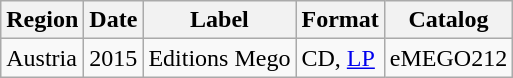<table class="wikitable">
<tr>
<th>Region</th>
<th>Date</th>
<th>Label</th>
<th>Format</th>
<th>Catalog</th>
</tr>
<tr>
<td>Austria</td>
<td>2015</td>
<td>Editions Mego</td>
<td>CD, <a href='#'>LP</a></td>
<td>eMEGO212</td>
</tr>
</table>
